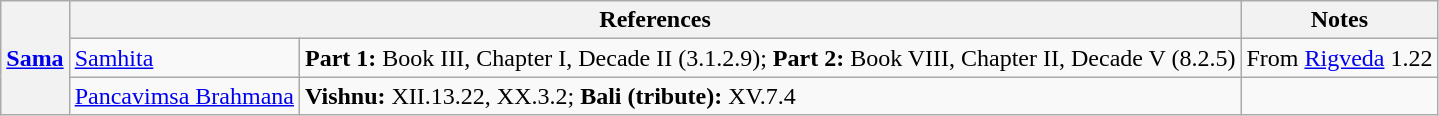<table class="wikitable">
<tr>
<th rowspan="3"><a href='#'>Sama</a></th>
<th colspan="2">References</th>
<th>Notes</th>
</tr>
<tr>
<td><a href='#'>Samhita</a></td>
<td><strong>Part 1:</strong> Book III, Chapter I, Decade II (3.1.2.9); <strong>Part 2:</strong> Book VIII, Chapter II, Decade V (8.2.5)</td>
<td>From <a href='#'>Rigveda</a> 1.22</td>
</tr>
<tr>
<td><a href='#'>Pancavimsa Brahmana</a></td>
<td><strong>Vishnu:</strong> XII.13.22, XX.3.2; <strong>Bali (tribute):</strong> XV.7.4</td>
<td></td>
</tr>
</table>
